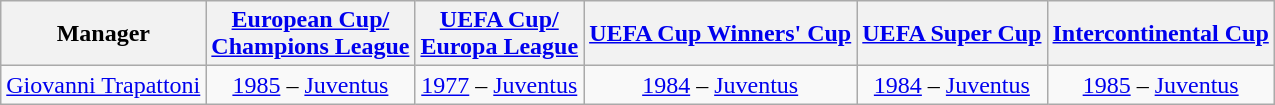<table class="wikitable">
<tr>
<th>Manager</th>
<th><a href='#'>European Cup/<br>Champions League</a></th>
<th><a href='#'>UEFA Cup/<br>Europa League</a></th>
<th><a href='#'>UEFA Cup Winners' Cup</a></th>
<th><a href='#'>UEFA Super Cup</a></th>
<th><a href='#'>Intercontinental Cup</a></th>
</tr>
<tr>
<td> <a href='#'>Giovanni Trapattoni</a></td>
<td align=center><a href='#'>1985</a> – <a href='#'>Juventus</a></td>
<td align="center"><a href='#'>1977</a> – <a href='#'>Juventus</a></td>
<td align="center"><a href='#'>1984</a> – <a href='#'>Juventus</a></td>
<td align="center"><a href='#'>1984</a> – <a href='#'>Juventus</a></td>
<td align="center"><a href='#'>1985</a> – <a href='#'>Juventus</a></td>
</tr>
</table>
